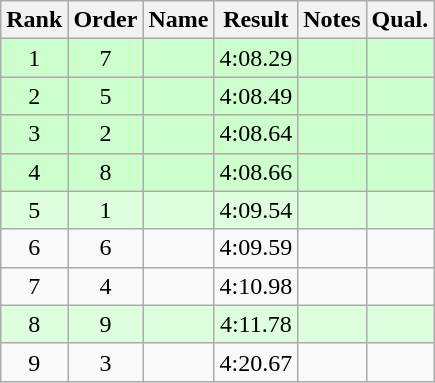<table class="wikitable sortable" style="text-align:center">
<tr>
<th>Rank</th>
<th>Order</th>
<th>Name</th>
<th>Result</th>
<th>Notes</th>
<th>Qual.</th>
</tr>
<tr bgcolor=ccffcc>
<td>1</td>
<td>7</td>
<td align="left"></td>
<td>4:08.29</td>
<td></td>
<td></td>
</tr>
<tr bgcolor=ccffcc>
<td>2</td>
<td>5</td>
<td align="left"></td>
<td>4:08.49</td>
<td></td>
<td></td>
</tr>
<tr bgcolor=ccffcc>
<td>3</td>
<td>2</td>
<td align="left"></td>
<td>4:08.64</td>
<td></td>
<td></td>
</tr>
<tr bgcolor=ccffcc>
<td>4</td>
<td>8</td>
<td align="left"></td>
<td>4:08.66</td>
<td></td>
<td></td>
</tr>
<tr bgcolor=ddffdd>
<td>5</td>
<td>1</td>
<td align="left"></td>
<td>4:09.54</td>
<td></td>
<td></td>
</tr>
<tr>
<td>6</td>
<td>6</td>
<td align="left"></td>
<td>4:09.59</td>
<td></td>
<td></td>
</tr>
<tr>
<td>7</td>
<td>4</td>
<td align="left"></td>
<td>4:10.98</td>
<td></td>
<td></td>
</tr>
<tr bgcolor=ddffdd>
<td>8</td>
<td>9</td>
<td align="left"></td>
<td>4:11.78</td>
<td></td>
<td></td>
</tr>
<tr>
<td>9</td>
<td>3</td>
<td align="left"></td>
<td>4:20.67</td>
<td></td>
<td></td>
</tr>
</table>
